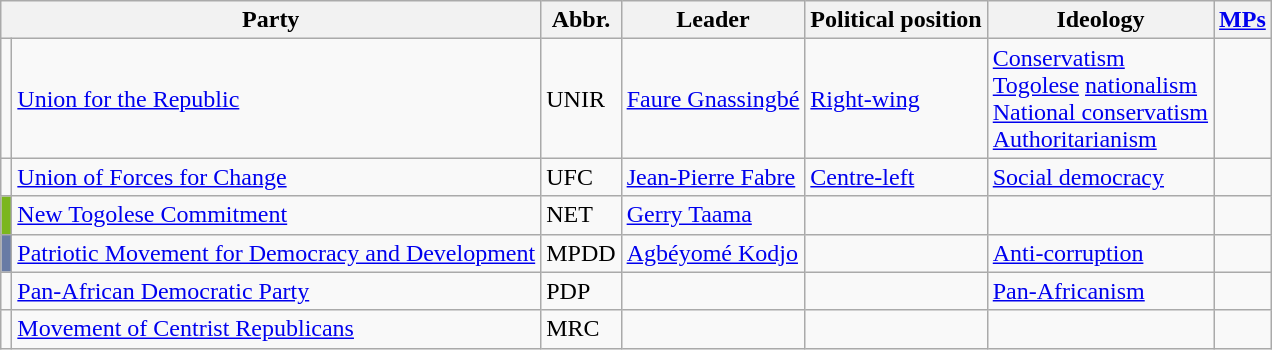<table class=wikitable>
<tr>
<th colspan=2>Party</th>
<th>Abbr.</th>
<th>Leader</th>
<th>Political position</th>
<th>Ideology</th>
<th><a href='#'>MPs</a></th>
</tr>
<tr>
<td bgcolor=></td>
<td><a href='#'>Union for the Republic</a><br><small></small></td>
<td>UNIR</td>
<td><a href='#'>Faure Gnassingbé</a></td>
<td><a href='#'>Right-wing</a></td>
<td><a href='#'>Conservatism</a><br><a href='#'>Togolese</a> <a href='#'>nationalism</a><br><a href='#'>National conservatism</a><br><a href='#'>Authoritarianism</a></td>
<td></td>
</tr>
<tr>
<td bgcolor=></td>
<td><a href='#'>Union of Forces for Change</a><br><small></small></td>
<td>UFC</td>
<td><a href='#'>Jean-Pierre Fabre</a></td>
<td><a href='#'>Centre-left</a></td>
<td><a href='#'>Social democracy</a></td>
<td></td>
</tr>
<tr>
<td bgcolor=#7BB61E></td>
<td><a href='#'>New Togolese Commitment</a><br><small></small></td>
<td>NET</td>
<td><a href='#'>Gerry Taama</a></td>
<td></td>
<td></td>
<td></td>
</tr>
<tr>
<td bgcolor=#687BA5></td>
<td><a href='#'>Patriotic Movement for Democracy and Development</a><br><small></small></td>
<td>MPDD</td>
<td><a href='#'>Agbéyomé Kodjo</a></td>
<td></td>
<td><a href='#'>Anti-corruption</a></td>
<td></td>
</tr>
<tr>
<td bgcolor=></td>
<td><a href='#'>Pan-African Democratic Party</a><br><small></small></td>
<td>PDP</td>
<td></td>
<td></td>
<td><a href='#'>Pan-Africanism</a></td>
<td></td>
</tr>
<tr>
<td bgcolor=></td>
<td><a href='#'>Movement of Centrist Republicans</a><br><small></small></td>
<td>MRC</td>
<td></td>
<td></td>
<td></td>
<td></td>
</tr>
</table>
